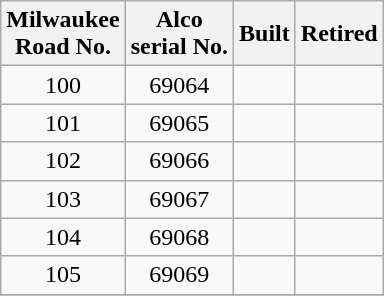<table class="wikitable sortable" style=text-align:center>
<tr>
<th>Milwaukee<br>Road No.</th>
<th>Alco<br>serial No.</th>
<th>Built</th>
<th>Retired</th>
</tr>
<tr>
<td>100</td>
<td>69064</td>
<td></td>
<td></td>
</tr>
<tr>
<td>101</td>
<td>69065</td>
<td></td>
<td></td>
</tr>
<tr>
<td>102</td>
<td>69066</td>
<td></td>
<td></td>
</tr>
<tr>
<td>103</td>
<td>69067</td>
<td></td>
<td></td>
</tr>
<tr>
<td>104</td>
<td>69068</td>
<td></td>
<td></td>
</tr>
<tr>
<td>105</td>
<td>69069</td>
<td></td>
<td></td>
</tr>
<tr>
</tr>
</table>
